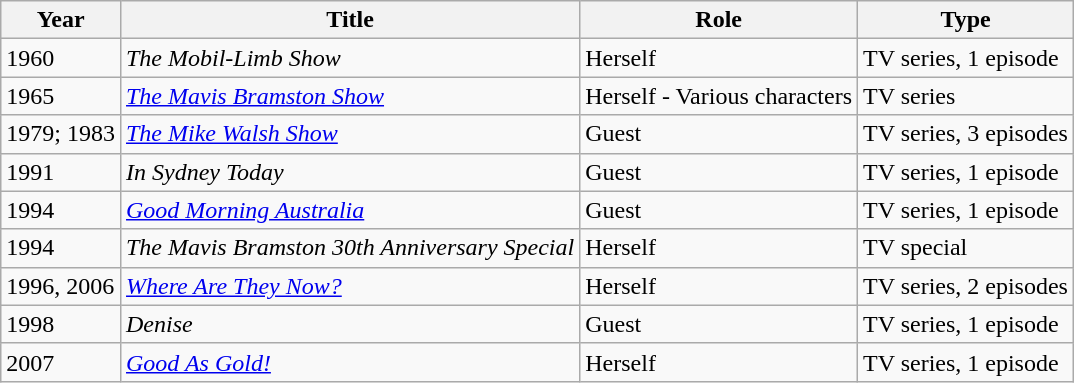<table class="wikitable sortable">
<tr>
<th>Year</th>
<th>Title</th>
<th>Role</th>
<th class="unsortable">Type</th>
</tr>
<tr>
<td>1960</td>
<td><em>The Mobil-Limb Show</em></td>
<td>Herself</td>
<td>TV series, 1 episode</td>
</tr>
<tr>
<td>1965</td>
<td><em><a href='#'>The Mavis Bramston Show</a></em></td>
<td>Herself - Various characters</td>
<td>TV series</td>
</tr>
<tr>
<td>1979; 1983</td>
<td><em><a href='#'>The Mike Walsh Show</a></em></td>
<td>Guest</td>
<td>TV series, 3 episodes</td>
</tr>
<tr>
<td>1991</td>
<td><em>In Sydney Today</em></td>
<td>Guest</td>
<td>TV series, 1 episode</td>
</tr>
<tr>
<td>1994</td>
<td><em><a href='#'>Good Morning Australia</a></em></td>
<td>Guest</td>
<td>TV series, 1 episode</td>
</tr>
<tr>
<td>1994</td>
<td><em>The Mavis Bramston 30th Anniversary Special</em></td>
<td>Herself</td>
<td>TV special</td>
</tr>
<tr>
<td>1996, 2006</td>
<td><em><a href='#'>Where Are They Now?</a></em></td>
<td>Herself</td>
<td>TV series, 2 episodes</td>
</tr>
<tr>
<td>1998</td>
<td><em>Denise</em></td>
<td>Guest</td>
<td>TV series, 1 episode</td>
</tr>
<tr>
<td>2007</td>
<td><em><a href='#'>Good As Gold!</a></em></td>
<td>Herself</td>
<td>TV series, 1 episode</td>
</tr>
</table>
